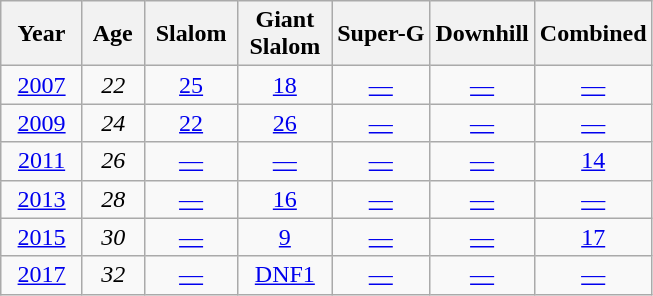<table class=wikitable style="text-align:center">
<tr>
<th>  Year  </th>
<th> Age </th>
<th> Slalom </th>
<th>Giant<br> Slalom </th>
<th>Super-G</th>
<th>Downhill</th>
<th>Combined</th>
</tr>
<tr>
<td><a href='#'>2007</a></td>
<td><em>22</em></td>
<td><a href='#'>25</a></td>
<td><a href='#'>18</a></td>
<td><a href='#'>—</a></td>
<td><a href='#'>—</a></td>
<td><a href='#'>—</a></td>
</tr>
<tr>
<td><a href='#'>2009</a></td>
<td><em>24</em></td>
<td><a href='#'>22</a></td>
<td><a href='#'>26</a></td>
<td><a href='#'>—</a></td>
<td><a href='#'>—</a></td>
<td><a href='#'>—</a></td>
</tr>
<tr>
<td><a href='#'>2011</a></td>
<td><em>26</em></td>
<td><a href='#'>—</a></td>
<td><a href='#'>—</a></td>
<td><a href='#'>—</a></td>
<td><a href='#'>—</a></td>
<td><a href='#'>14</a></td>
</tr>
<tr>
<td><a href='#'>2013</a></td>
<td><em>28</em></td>
<td><a href='#'>—</a></td>
<td><a href='#'>16</a></td>
<td><a href='#'>—</a></td>
<td><a href='#'>—</a></td>
<td><a href='#'>—</a></td>
</tr>
<tr>
<td><a href='#'>2015</a></td>
<td><em>30</em></td>
<td><a href='#'>—</a></td>
<td><a href='#'>9</a></td>
<td><a href='#'>—</a></td>
<td><a href='#'>—</a></td>
<td><a href='#'>17</a></td>
</tr>
<tr>
<td><a href='#'>2017</a></td>
<td><em>32</em></td>
<td><a href='#'>—</a></td>
<td><a href='#'>DNF1</a></td>
<td><a href='#'>—</a></td>
<td><a href='#'>—</a></td>
<td><a href='#'>—</a></td>
</tr>
</table>
